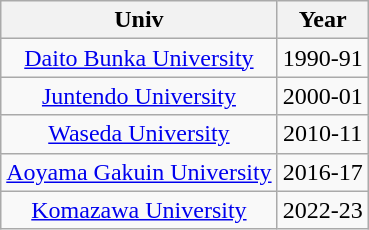<table class="wikitable" style="text-align:center;">
<tr>
<th>Univ</th>
<th>Year</th>
</tr>
<tr>
<td><a href='#'>Daito Bunka University</a></td>
<td>1990-91</td>
</tr>
<tr>
<td><a href='#'>Juntendo University</a></td>
<td>2000-01</td>
</tr>
<tr>
<td><a href='#'>Waseda University</a></td>
<td>2010-11</td>
</tr>
<tr>
<td><a href='#'>Aoyama Gakuin University</a></td>
<td>2016-17</td>
</tr>
<tr>
<td><a href='#'>Komazawa University</a></td>
<td>2022-23</td>
</tr>
</table>
